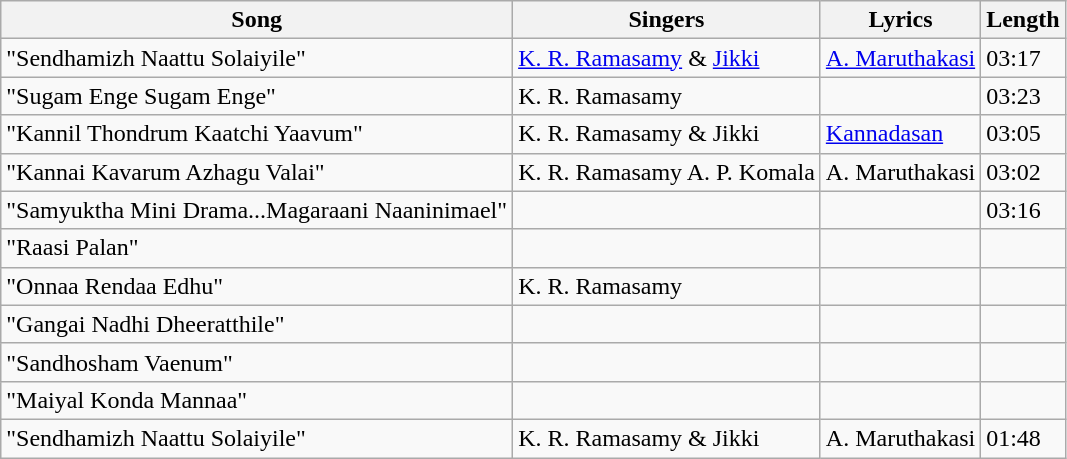<table class="wikitable">
<tr>
<th>Song</th>
<th>Singers</th>
<th>Lyrics</th>
<th>Length</th>
</tr>
<tr>
<td>"Sendhamizh Naattu Solaiyile"</td>
<td><a href='#'>K. R. Ramasamy</a> & <a href='#'>Jikki</a></td>
<td><a href='#'>A. Maruthakasi</a></td>
<td>03:17</td>
</tr>
<tr>
<td>"Sugam Enge  Sugam Enge"</td>
<td>K. R. Ramasamy</td>
<td></td>
<td>03:23</td>
</tr>
<tr>
<td>"Kannil Thondrum Kaatchi Yaavum"</td>
<td>K. R. Ramasamy & Jikki</td>
<td><a href='#'>Kannadasan</a></td>
<td>03:05</td>
</tr>
<tr>
<td>"Kannai Kavarum Azhagu Valai"</td>
<td>K. R. Ramasamy A. P. Komala</td>
<td>A. Maruthakasi</td>
<td>03:02</td>
</tr>
<tr>
<td>"Samyuktha Mini Drama...Magaraani Naaninimael"</td>
<td></td>
<td></td>
<td>03:16</td>
</tr>
<tr>
<td>"Raasi Palan"</td>
<td></td>
<td></td>
<td></td>
</tr>
<tr>
<td>"Onnaa Rendaa Edhu"</td>
<td>K. R. Ramasamy</td>
<td></td>
<td></td>
</tr>
<tr>
<td>"Gangai Nadhi Dheeratthile"</td>
<td></td>
<td></td>
<td></td>
</tr>
<tr>
<td>"Sandhosham Vaenum"</td>
<td></td>
<td></td>
<td></td>
</tr>
<tr>
<td>"Maiyal Konda Mannaa"</td>
<td></td>
<td></td>
<td></td>
</tr>
<tr>
<td>"Sendhamizh Naattu Solaiyile"</td>
<td>K. R. Ramasamy & Jikki</td>
<td>A. Maruthakasi</td>
<td>01:48</td>
</tr>
</table>
